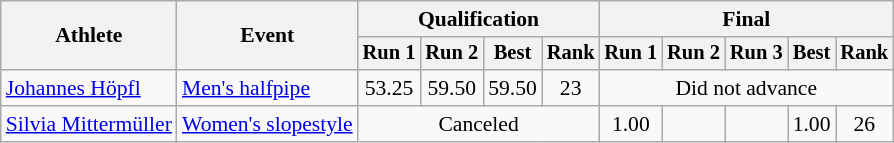<table class="wikitable" style="font-size:90%">
<tr>
<th rowspan="2">Athlete</th>
<th rowspan="2">Event</th>
<th colspan="4">Qualification</th>
<th colspan="5">Final</th>
</tr>
<tr style="font-size:95%">
<th>Run 1</th>
<th>Run 2</th>
<th>Best</th>
<th>Rank</th>
<th>Run 1</th>
<th>Run 2</th>
<th>Run 3</th>
<th>Best</th>
<th>Rank</th>
</tr>
<tr align=center>
<td align=left><a href='#'>Johannes Höpfl</a></td>
<td align=left><a href='#'>Men's halfpipe</a></td>
<td>53.25</td>
<td>59.50</td>
<td>59.50</td>
<td>23</td>
<td colspan=5>Did not advance</td>
</tr>
<tr align=center>
<td align=left><a href='#'>Silvia Mittermüller</a></td>
<td align=left><a href='#'>Women's slopestyle</a></td>
<td colspan=4>Canceled</td>
<td>1.00</td>
<td></td>
<td></td>
<td>1.00</td>
<td>26</td>
</tr>
</table>
